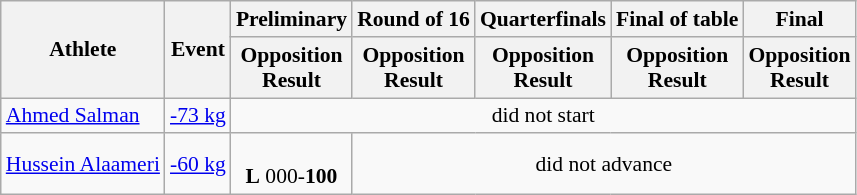<table class=wikitable style="font-size:90%">
<tr>
<th rowspan=2>Athlete</th>
<th rowspan=2>Event</th>
<th>Preliminary</th>
<th>Round of 16</th>
<th>Quarterfinals</th>
<th>Final of table</th>
<th>Final</th>
</tr>
<tr>
<th>Opposition<br>Result</th>
<th>Opposition<br>Result</th>
<th>Opposition<br>Result</th>
<th>Opposition<br>Result</th>
<th>Opposition<br>Result</th>
</tr>
<tr>
<td><a href='#'>Ahmed Salman</a></td>
<td><a href='#'>-73 kg</a></td>
<td align=center colspan="7">did not start</td>
</tr>
<tr>
<td><a href='#'>Hussein Alaameri</a></td>
<td><a href='#'>-60 kg</a></td>
<td align=center><br><strong>L</strong> 000-<strong>100</strong></td>
<td align=center colspan="7">did not advance</td>
</tr>
</table>
